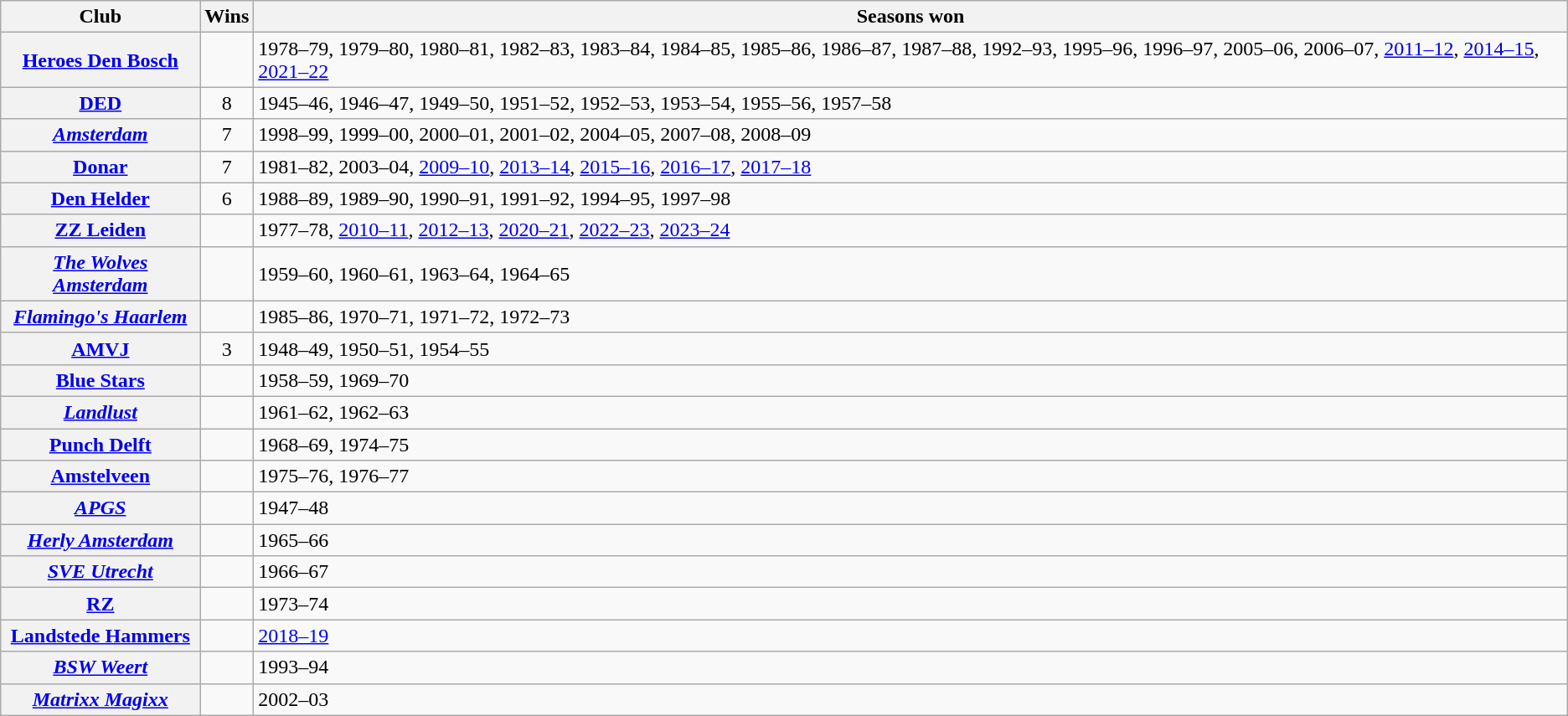<table class="wikitable sortable plainrowheaders" style="text-align:left">
<tr>
<th scope="col">Club</th>
<th scope="col">Wins</th>
<th scope="col">Seasons won</th>
</tr>
<tr>
<th scope="row"><strong><a href='#'>Heroes Den Bosch</a></strong></th>
<td></td>
<td>1978–79, 1979–80, 1980–81, 1982–83, 1983–84, 1984–85, 1985–86, 1986–87, 1987–88, 1992–93, 1995–96, 1996–97, 2005–06, 2006–07, <a href='#'>2011–12</a>, <a href='#'>2014–15</a>, <a href='#'>2021–22</a></td>
</tr>
<tr>
<th scope="row"><a href='#'>DED</a></th>
<td align="center">8</td>
<td>1945–46, 1946–47, 1949–50, 1951–52, 1952–53, 1953–54, 1955–56, 1957–58</td>
</tr>
<tr>
<th scope="row"><em><a href='#'>Amsterdam</a></em></th>
<td align="center">7</td>
<td>1998–99, 1999–00, 2000–01, 2001–02, 2004–05, 2007–08, 2008–09</td>
</tr>
<tr>
<th scope="row"><strong><a href='#'>Donar</a></strong></th>
<td align="center">7</td>
<td>1981–82, 2003–04, <a href='#'>2009–10</a>, <a href='#'>2013–14</a>, <a href='#'>2015–16</a>, <a href='#'>2016–17</a>, <a href='#'>2017–18</a></td>
</tr>
<tr>
<th scope="row"><a href='#'>Den Helder</a></th>
<td align="center">6</td>
<td>1988–89, 1989–90, 1990–91, 1991–92, 1994–95, 1997–98</td>
</tr>
<tr>
<th scope="row"><strong><a href='#'>ZZ Leiden</a></strong></th>
<td></td>
<td>1977–78, <a href='#'>2010–11</a>, <a href='#'>2012–13</a>, <a href='#'>2020–21</a>, <a href='#'>2022–23</a>, <a href='#'>2023–24</a></td>
</tr>
<tr>
<th scope="row"><em><a href='#'>The Wolves Amsterdam</a></em></th>
<td></td>
<td>1959–60, 1960–61, 1963–64, 1964–65</td>
</tr>
<tr>
<th scope="row"><em><a href='#'>Flamingo's Haarlem</a> </em></th>
<td></td>
<td>1985–86, 1970–71, 1971–72, 1972–73</td>
</tr>
<tr>
<th scope="row"><a href='#'>AMVJ</a></th>
<td align="center">3</td>
<td>1948–49, 1950–51, 1954–55</td>
</tr>
<tr>
<th scope="row"><a href='#'>Blue Stars</a></th>
<td></td>
<td>1958–59, 1969–70</td>
</tr>
<tr>
<th scope="row"><em><a href='#'>Landlust</a></em></th>
<td></td>
<td>1961–62, 1962–63</td>
</tr>
<tr>
<th scope="row"><a href='#'>Punch Delft</a></th>
<td></td>
<td>1968–69, 1974–75</td>
</tr>
<tr>
<th scope="row"><a href='#'>Amstelveen</a></th>
<td></td>
<td>1975–76, 1976–77</td>
</tr>
<tr>
<th scope="row"><em><a href='#'>APGS</a></em></th>
<td></td>
<td>1947–48</td>
</tr>
<tr>
<th scope="row"><em><a href='#'>Herly Amsterdam</a></em></th>
<td></td>
<td>1965–66</td>
</tr>
<tr>
<th scope="row"><em><a href='#'>SVE Utrecht</a></em></th>
<td></td>
<td>1966–67</td>
</tr>
<tr>
<th scope="row"><a href='#'>RZ</a></th>
<td></td>
<td>1973–74</td>
</tr>
<tr>
<th scope="row"><strong><a href='#'>Landstede Hammers</a></strong></th>
<td></td>
<td><a href='#'>2018–19</a></td>
</tr>
<tr>
<th scope="row"><em><a href='#'>BSW Weert</a></em></th>
<td></td>
<td>1993–94</td>
</tr>
<tr>
<th scope="row"><em><a href='#'>Matrixx Magixx</a></em></th>
<td></td>
<td>2002–03</td>
</tr>
</table>
